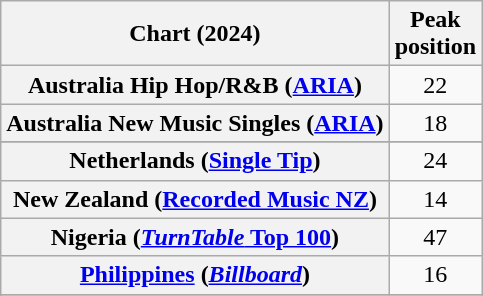<table class="wikitable sortable plainrowheaders" style="text-align:center">
<tr>
<th scope="col">Chart (2024)</th>
<th scope="col">Peak<br>position</th>
</tr>
<tr>
<th scope="row">Australia Hip Hop/R&B (<a href='#'>ARIA</a>)</th>
<td>22</td>
</tr>
<tr>
<th scope="row">Australia New Music Singles (<a href='#'>ARIA</a>)</th>
<td>18</td>
</tr>
<tr>
</tr>
<tr>
</tr>
<tr>
<th scope="row">Netherlands (<a href='#'>Single Tip</a>)</th>
<td>24</td>
</tr>
<tr>
<th scope="row">New Zealand (<a href='#'>Recorded Music NZ</a>)</th>
<td>14</td>
</tr>
<tr>
<th scope="row">Nigeria (<a href='#'><em>TurnTable</em> Top 100</a>)</th>
<td>47</td>
</tr>
<tr>
<th scope="row"><a href='#'>Philippines</a> (<em><a href='#'>Billboard</a></em>)</th>
<td>16</td>
</tr>
<tr>
</tr>
<tr>
</tr>
<tr>
</tr>
<tr>
</tr>
<tr>
</tr>
<tr>
</tr>
<tr>
</tr>
</table>
